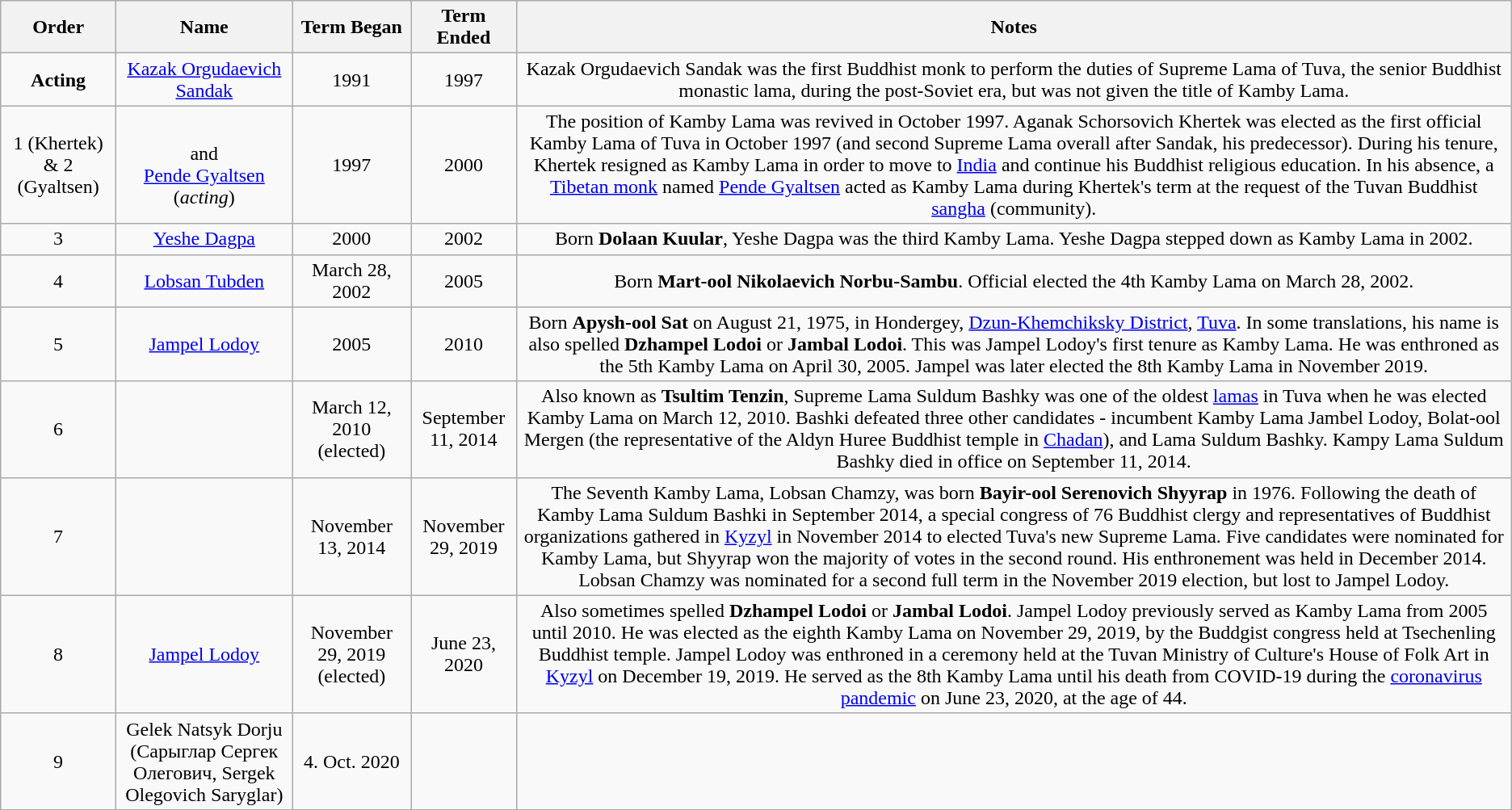<table class="wikitable" style="text-align:center">
<tr>
<th>Order</th>
<th>Name</th>
<th>Term Began</th>
<th>Term Ended</th>
<th>Notes</th>
</tr>
<tr>
<td><strong>Acting</strong></td>
<td><a href='#'>Kazak Orgudaevich Sandak</a></td>
<td>1991</td>
<td>1997</td>
<td>Kazak Orgudaevich Sandak was the first Buddhist monk to perform the duties of Supreme Lama of Tuva, the senior Buddhist monastic lama, during the post-Soviet era, but was not given the title of Kamby Lama.</td>
</tr>
<tr>
<td>1 (Khertek) & 2 (Gyaltsen)</td>
<td><br>and<br><a href='#'>Pende Gyaltsen</a> (<em>acting</em>)</td>
<td>1997</td>
<td>2000</td>
<td>The position of Kamby Lama was revived in October 1997. Aganak Schorsovich Khertek was elected as the first official Kamby Lama of Tuva in October 1997 (and second Supreme Lama overall after Sandak, his predecessor). During his tenure, Khertek resigned as Kamby Lama in order to move to <a href='#'>India</a> and continue his Buddhist religious education. In his absence, a <a href='#'>Tibetan monk</a> named <a href='#'>Pende Gyaltsen</a> acted as Kamby Lama during Khertek's term at the request of the Tuvan Buddhist <a href='#'>sangha</a> (community).</td>
</tr>
<tr>
<td>3</td>
<td><a href='#'>Yeshe Dagpa</a></td>
<td>2000</td>
<td>2002</td>
<td>Born <strong>Dolaan Kuular</strong>, Yeshe Dagpa was the third Kamby Lama. Yeshe Dagpa stepped down as Kamby Lama in 2002.</td>
</tr>
<tr>
<td>4</td>
<td><a href='#'>Lobsan Tubden</a></td>
<td>March 28, 2002</td>
<td>2005</td>
<td>Born <strong>Mart-ool Nikolaevich Norbu-Sambu</strong>. Official elected the 4th Kamby Lama on March 28, 2002.</td>
</tr>
<tr>
<td>5</td>
<td><a href='#'>Jampel Lodoy</a></td>
<td>2005</td>
<td>2010</td>
<td>Born <strong>Apysh-ool Sat</strong> on August 21, 1975, in Hondergey, <a href='#'>Dzun-Khemchiksky District</a>, <a href='#'>Tuva</a>. In some translations, his name is also spelled <strong>Dzhampel Lodoi</strong> or <strong>Jambal Lodoi</strong>. This was Jampel Lodoy's first tenure as Kamby Lama. He was enthroned as the 5th Kamby Lama on April 30, 2005.  Jampel was later elected the 8th Kamby Lama in November 2019.</td>
</tr>
<tr>
<td>6</td>
<td></td>
<td>March 12, 2010 (elected)</td>
<td>September 11, 2014</td>
<td>Also known as <strong>Tsultim Tenzin</strong>, Supreme Lama Suldum Bashky was one of the oldest <a href='#'>lamas</a> in Tuva when he was elected Kamby Lama on March 12, 2010. Bashki defeated three other candidates - incumbent Kamby Lama Jambel Lodoy, Bolat-ool Mergen (the representative of the Aldyn Huree Buddhist temple in <a href='#'>Chadan</a>), and Lama Suldum Bashky. Kampy Lama Suldum Bashky died in office on September 11, 2014.</td>
</tr>
<tr>
<td>7</td>
<td></td>
<td>November 13, 2014</td>
<td>November 29, 2019</td>
<td>The Seventh Kamby Lama, Lobsan Chamzy, was born <strong>Bayir-ool Serenovich Shyyrap</strong> in 1976. Following the death of Kamby Lama Suldum Bashki in September 2014, a special congress of 76 Buddhist clergy and representatives of Buddhist organizations gathered in <a href='#'>Kyzyl</a> in November 2014 to elected Tuva's new Supreme Lama. Five candidates were nominated for Kamby Lama, but Shyyrap won the majority of votes in the second round. His enthronement was held in December 2014. Lobsan Chamzy was nominated for a second full term in the November 2019 election, but lost to Jampel Lodoy.</td>
</tr>
<tr>
<td>8</td>
<td><a href='#'>Jampel Lodoy</a></td>
<td>November 29, 2019 (elected)</td>
<td>June 23, 2020</td>
<td>Also sometimes spelled <strong>Dzhampel Lodoi</strong> or <strong>Jambal Lodoi</strong>. Jampel Lodoy previously served as Kamby Lama from 2005 until 2010. He was elected as the eighth Kamby Lama on November 29, 2019, by the Buddgist congress held at Tsechenling Buddhist temple. Jampel Lodoy was enthroned in a ceremony held at the Tuvan Ministry of Culture's House of Folk Art in <a href='#'>Kyzyl</a> on December 19, 2019. He served as the 8th Kamby Lama until his death from COVID-19 during the <a href='#'>coronavirus pandemic</a> on June 23, 2020, at the age of 44.</td>
</tr>
<tr>
<td>9</td>
<td>Gelek Natsyk Dorju <br>(Сарыглар Сергек Олегович, Sergek Olegovich Saryglar)</td>
<td>4. Oct. 2020</td>
<td></td>
<td></td>
</tr>
<tr>
</tr>
</table>
